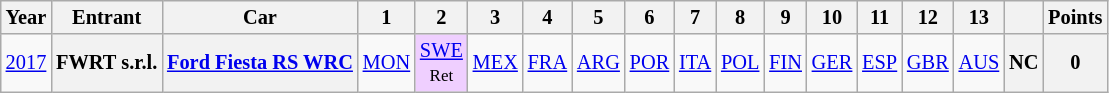<table class="wikitable" border="1" style="text-align:center; font-size:85%;">
<tr>
<th>Year</th>
<th>Entrant</th>
<th>Car</th>
<th>1</th>
<th>2</th>
<th>3</th>
<th>4</th>
<th>5</th>
<th>6</th>
<th>7</th>
<th>8</th>
<th>9</th>
<th>10</th>
<th>11</th>
<th>12</th>
<th>13</th>
<th></th>
<th>Points</th>
</tr>
<tr>
<td><a href='#'>2017</a></td>
<th nowrap>FWRT s.r.l.</th>
<th nowrap><a href='#'>Ford Fiesta RS WRC</a></th>
<td><a href='#'>MON</a></td>
<td style="background:#EFCFFF;"><a href='#'>SWE</a><br><small>Ret</small></td>
<td><a href='#'>MEX</a></td>
<td><a href='#'>FRA</a></td>
<td><a href='#'>ARG</a></td>
<td><a href='#'>POR</a></td>
<td><a href='#'>ITA</a></td>
<td><a href='#'>POL</a></td>
<td><a href='#'>FIN</a></td>
<td><a href='#'>GER</a></td>
<td><a href='#'>ESP</a></td>
<td><a href='#'>GBR</a></td>
<td><a href='#'>AUS</a></td>
<th>NC</th>
<th>0</th>
</tr>
</table>
